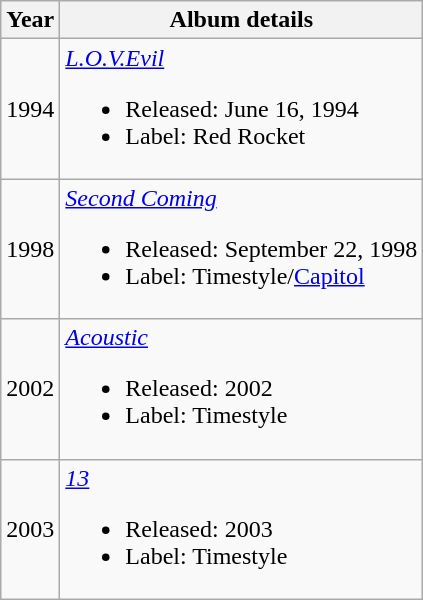<table class="wikitable">
<tr>
<th>Year</th>
<th>Album details</th>
</tr>
<tr>
<td>1994</td>
<td><em><a href='#'>L.O.V.Evil</a></em><br><ul><li>Released: June 16, 1994</li><li>Label: Red Rocket</li></ul></td>
</tr>
<tr>
<td>1998</td>
<td><em><a href='#'>Second Coming</a></em><br><ul><li>Released: September 22, 1998</li><li>Label: Timestyle/<a href='#'>Capitol</a></li></ul></td>
</tr>
<tr>
<td>2002</td>
<td><em><a href='#'>Acoustic</a></em><br><ul><li>Released: 2002</li><li>Label: Timestyle</li></ul></td>
</tr>
<tr>
<td>2003</td>
<td><em><a href='#'>13</a></em><br><ul><li>Released: 2003</li><li>Label: Timestyle</li></ul></td>
</tr>
</table>
